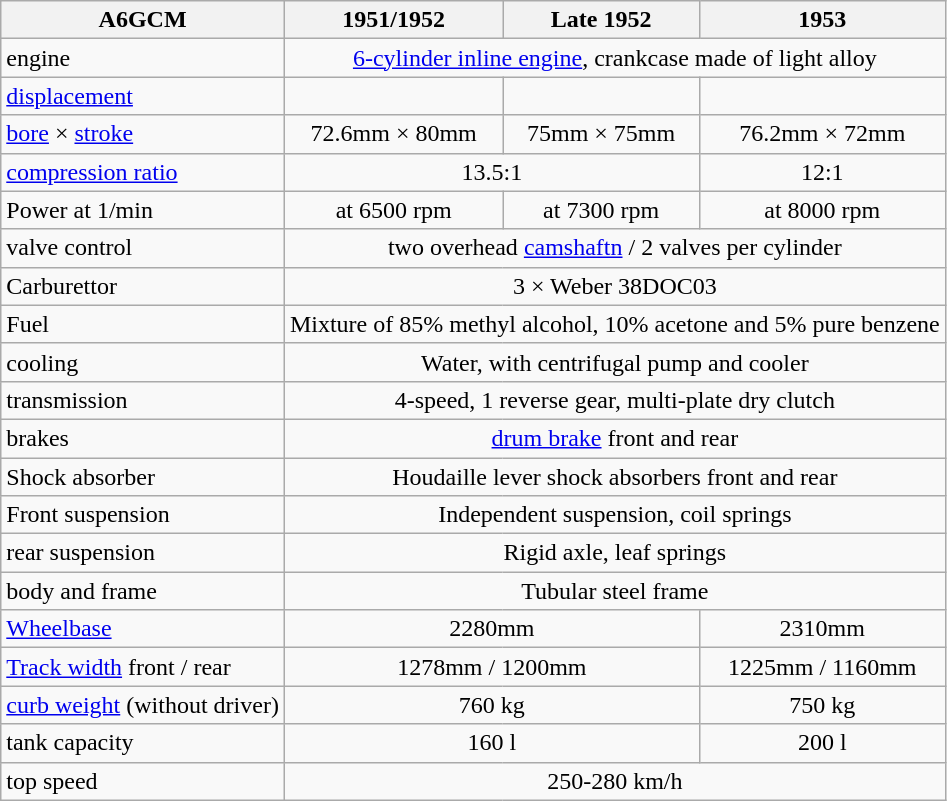<table class="wikitable">
<tr>
<th>A6GCM</th>
<th>1951/1952</th>
<th>Late 1952</th>
<th>1953</th>
</tr>
<tr>
<td>engine</td>
<td colspan="3" align="center"><a href='#'>6-cylinder inline engine</a>, crankcase made of light alloy</td>
</tr>
<tr>
<td><a href='#'>displacement</a></td>
<td align="center"></td>
<td align="center"></td>
<td align="center"></td>
</tr>
<tr>
<td><a href='#'>bore</a> × <a href='#'>stroke</a></td>
<td align="center">72.6mm × 80mm</td>
<td align="center">75mm × 75mm</td>
<td align="center">76.2mm × 72mm</td>
</tr>
<tr>
<td><a href='#'>compression ratio</a></td>
<td colspan="2" align="center">13.5:1</td>
<td align="center">12:1</td>
</tr>
<tr>
<td>Power at 1/min</td>
<td align="center"> at 6500 rpm</td>
<td align="center"> at 7300 rpm</td>
<td align="center"> at 8000 rpm</td>
</tr>
<tr>
<td>valve control</td>
<td colspan="3" align="center">two overhead <a href='#'>camshaftn</a> / 2 valves per cylinder</td>
</tr>
<tr>
<td>Carburettor</td>
<td colspan="3" align="center">3 × Weber 38DOC03</td>
</tr>
<tr>
<td>Fuel</td>
<td colspan="3" align="center">Mixture of 85% methyl alcohol, 10% acetone and 5% pure benzene</td>
</tr>
<tr>
<td>cooling</td>
<td colspan="3" align="center">Water, with centrifugal pump and cooler</td>
</tr>
<tr>
<td>transmission</td>
<td colspan="3" align="center">4-speed, 1 reverse gear, multi-plate dry clutch</td>
</tr>
<tr>
<td>brakes</td>
<td colspan="3" align="center"><a href='#'>drum brake</a> front and rear</td>
</tr>
<tr>
<td>Shock absorber</td>
<td colspan="3" align="center">Houdaille lever shock absorbers front and rear</td>
</tr>
<tr>
<td>Front suspension</td>
<td colspan="3" align="center">Independent suspension, coil springs</td>
</tr>
<tr>
<td>rear suspension</td>
<td colspan="3" align="center">Rigid axle, leaf springs</td>
</tr>
<tr>
<td>body and frame</td>
<td colspan="3" align="center">Tubular steel frame</td>
</tr>
<tr>
<td><a href='#'>Wheelbase</a></td>
<td colspan="2" align="center">2280mm</td>
<td align="center">2310mm</td>
</tr>
<tr>
<td><a href='#'>Track width</a> front / rear</td>
<td colspan="2" align="center">1278mm / 1200mm</td>
<td align="center">1225mm / 1160mm</td>
</tr>
<tr>
<td><a href='#'>curb weight</a> (without driver)</td>
<td colspan="2" align="center">760 kg</td>
<td align="center">750 kg</td>
</tr>
<tr>
<td>tank capacity</td>
<td colspan="2" align="center">160 l</td>
<td align="center">200 l</td>
</tr>
<tr>
<td>top speed</td>
<td colspan="3" align="center">250-280 km/h</td>
</tr>
</table>
